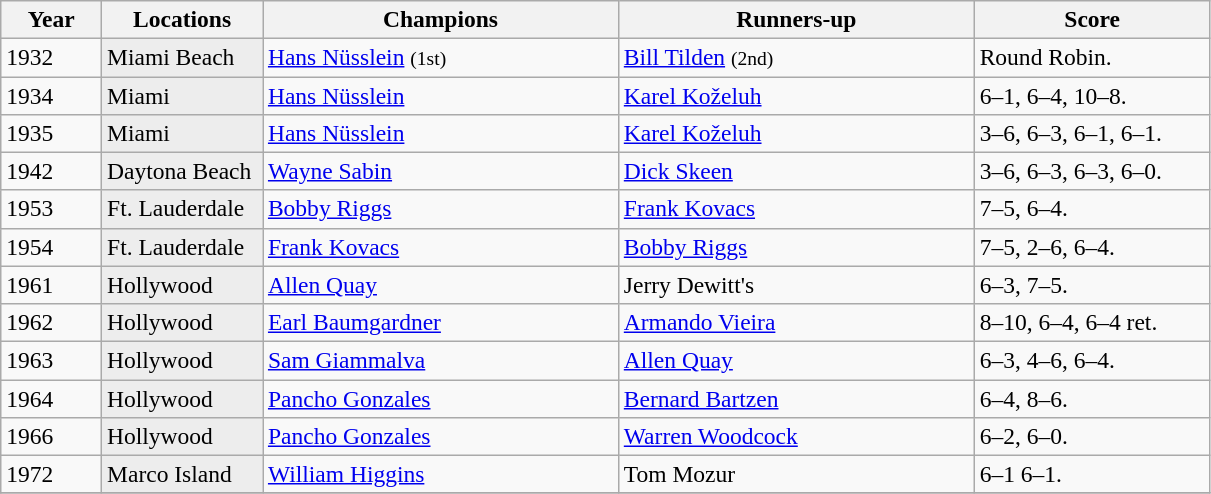<table class="wikitable" style="font-size:98%;">
<tr>
<th style="width:60px;">Year</th>
<th style="width:100px;">Locations</th>
<th style="width:230px;">Champions</th>
<th style="width:230px;">Runners-up</th>
<th style="width:150px;">Score</th>
</tr>
<tr>
<td>1932</td>
<td style="background:#ededed">Miami Beach</td>
<td> <a href='#'>Hans Nüsslein</a> <small>(1st)</small></td>
<td> <a href='#'>Bill Tilden</a> <small>(2nd)</small></td>
<td>Round Robin.</td>
</tr>
<tr>
<td>1934</td>
<td style="background:#ededed">Miami</td>
<td> <a href='#'>Hans Nüsslein</a></td>
<td> <a href='#'>Karel Koželuh</a></td>
<td>6–1, 6–4, 10–8.</td>
</tr>
<tr>
<td>1935</td>
<td style="background:#ededed">Miami</td>
<td> <a href='#'>Hans Nüsslein</a></td>
<td> <a href='#'>Karel Koželuh</a></td>
<td>3–6, 6–3, 6–1, 6–1.</td>
</tr>
<tr>
<td>1942</td>
<td style="background:#ededed">Daytona Beach</td>
<td> <a href='#'>Wayne Sabin</a></td>
<td> <a href='#'>Dick Skeen</a></td>
<td>3–6, 6–3, 6–3, 6–0.</td>
</tr>
<tr>
<td>1953</td>
<td style="background:#ededed">Ft. Lauderdale</td>
<td> <a href='#'>Bobby Riggs</a></td>
<td> <a href='#'>Frank Kovacs</a></td>
<td>7–5, 6–4.</td>
</tr>
<tr>
<td>1954</td>
<td style="background:#ededed">Ft. Lauderdale</td>
<td> <a href='#'>Frank Kovacs</a></td>
<td> <a href='#'>Bobby Riggs</a></td>
<td>7–5, 2–6, 6–4.</td>
</tr>
<tr>
<td>1961</td>
<td style="background:#ededed">Hollywood</td>
<td> <a href='#'>Allen Quay</a></td>
<td> Jerry Dewitt's</td>
<td>6–3, 7–5.</td>
</tr>
<tr>
<td>1962</td>
<td style="background:#ededed">Hollywood</td>
<td> <a href='#'>Earl Baumgardner</a></td>
<td> <a href='#'>Armando Vieira</a></td>
<td>8–10, 6–4, 6–4 ret.</td>
</tr>
<tr>
<td>1963</td>
<td style="background:#ededed">Hollywood</td>
<td> <a href='#'>Sam Giammalva</a></td>
<td> <a href='#'>Allen Quay</a></td>
<td>6–3, 4–6, 6–4.</td>
</tr>
<tr>
<td>1964</td>
<td style="background:#ededed">Hollywood</td>
<td> <a href='#'>Pancho Gonzales</a></td>
<td> <a href='#'>Bernard Bartzen</a></td>
<td>6–4, 8–6.</td>
</tr>
<tr>
<td>1966</td>
<td style="background:#ededed">Hollywood</td>
<td> <a href='#'>Pancho Gonzales</a></td>
<td> <a href='#'>Warren Woodcock</a></td>
<td>6–2, 6–0.</td>
</tr>
<tr>
<td>1972</td>
<td style="background:#ededed">Marco Island</td>
<td> <a href='#'>William Higgins</a></td>
<td> Tom Mozur</td>
<td>6–1 6–1.</td>
</tr>
<tr>
</tr>
</table>
